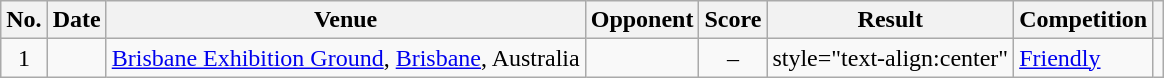<table class="wikitable sortable">
<tr>
<th scope="col">No.</th>
<th scope="col">Date</th>
<th scope="col">Venue</th>
<th scope="col">Opponent</th>
<th scope="col">Score</th>
<th scope="col">Result</th>
<th scope="col">Competition</th>
<th scope="col" class="unsortable"></th>
</tr>
<tr>
<td style="text-align:center">1</td>
<td></td>
<td><a href='#'>Brisbane Exhibition Ground</a>, <a href='#'>Brisbane</a>, Australia</td>
<td></td>
<td style="text-align:center">–</td>
<td>style="text-align:center" </td>
<td><a href='#'>Friendly</a></td>
<td></td>
</tr>
</table>
